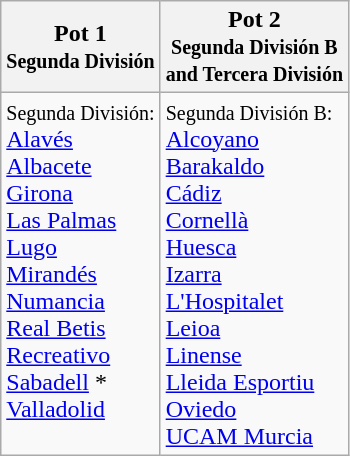<table class="wikitable">
<tr>
<th>Pot 1<br><small>Segunda División</small></th>
<th>Pot 2<br><small>Segunda División B<br>and Tercera División</small></th>
</tr>
<tr>
<td valign=top><small>Segunda División:</small><br><a href='#'>Alavés</a><br><a href='#'>Albacete</a><br><a href='#'>Girona</a><br><a href='#'>Las Palmas</a><br><a href='#'>Lugo</a><br><a href='#'>Mirandés</a><br><a href='#'>Numancia</a><br><a href='#'>Real Betis</a><br><a href='#'>Recreativo</a><br><a href='#'>Sabadell</a> *<br><a href='#'>Valladolid</a></td>
<td valign=top><small>Segunda División B:</small><br><a href='#'>Alcoyano</a><br><a href='#'>Barakaldo</a><br><a href='#'>Cádiz</a><br><a href='#'>Cornellà</a><br><a href='#'>Huesca</a><br><a href='#'>Izarra</a><br><a href='#'>L'Hospitalet</a><br><a href='#'>Leioa</a><br><a href='#'>Linense</a><br><a href='#'>Lleida Esportiu</a><br><a href='#'>Oviedo</a><br><a href='#'>UCAM Murcia</a></td>
</tr>
</table>
